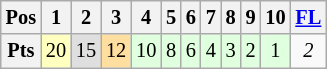<table class="wikitable" style="font-size: 85%;">
<tr>
<th>Pos</th>
<th>1</th>
<th>2</th>
<th>3</th>
<th>4</th>
<th>5</th>
<th>6</th>
<th>7</th>
<th>8</th>
<th>9</th>
<th>10</th>
<th><a href='#'>FL</a></th>
</tr>
<tr align="center">
<th>Pts</th>
<td bgcolor="#FFFFBF">20</td>
<td bgcolor="#DFDFDF">15</td>
<td bgcolor="#FFDF9F">12</td>
<td bgcolor="#DFFFDF">10</td>
<td bgcolor="#DFFFDF">8</td>
<td bgcolor="#DFFFDF">6</td>
<td bgcolor="#DFFFDF">4</td>
<td bgcolor="#DFFFDF">3</td>
<td bgcolor="#DFFFDF">2</td>
<td bgcolor="#DFFFDF">1</td>
<td><em>2</em></td>
</tr>
</table>
